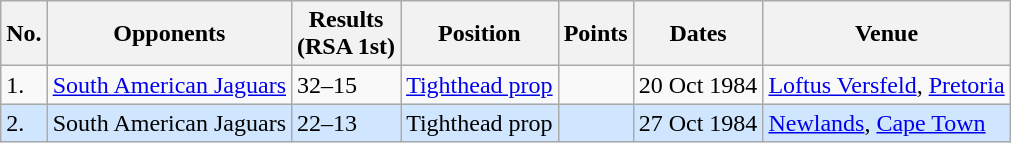<table class="wikitable">
<tr>
<th>No.</th>
<th>Opponents</th>
<th>Results <br> (RSA 1st)</th>
<th>Position</th>
<th>Points</th>
<th>Dates</th>
<th>Venue</th>
</tr>
<tr>
<td>1.</td>
<td> <a href='#'>South American Jaguars</a></td>
<td>32–15</td>
<td><a href='#'>Tighthead prop</a></td>
<td></td>
<td>20 Oct 1984</td>
<td><a href='#'>Loftus Versfeld</a>, <a href='#'>Pretoria</a></td>
</tr>
<tr style="background: #D0E6FF;">
<td>2.</td>
<td> South American Jaguars</td>
<td>22–13</td>
<td>Tighthead prop</td>
<td></td>
<td>27 Oct 1984</td>
<td><a href='#'>Newlands</a>, <a href='#'>Cape Town</a></td>
</tr>
</table>
